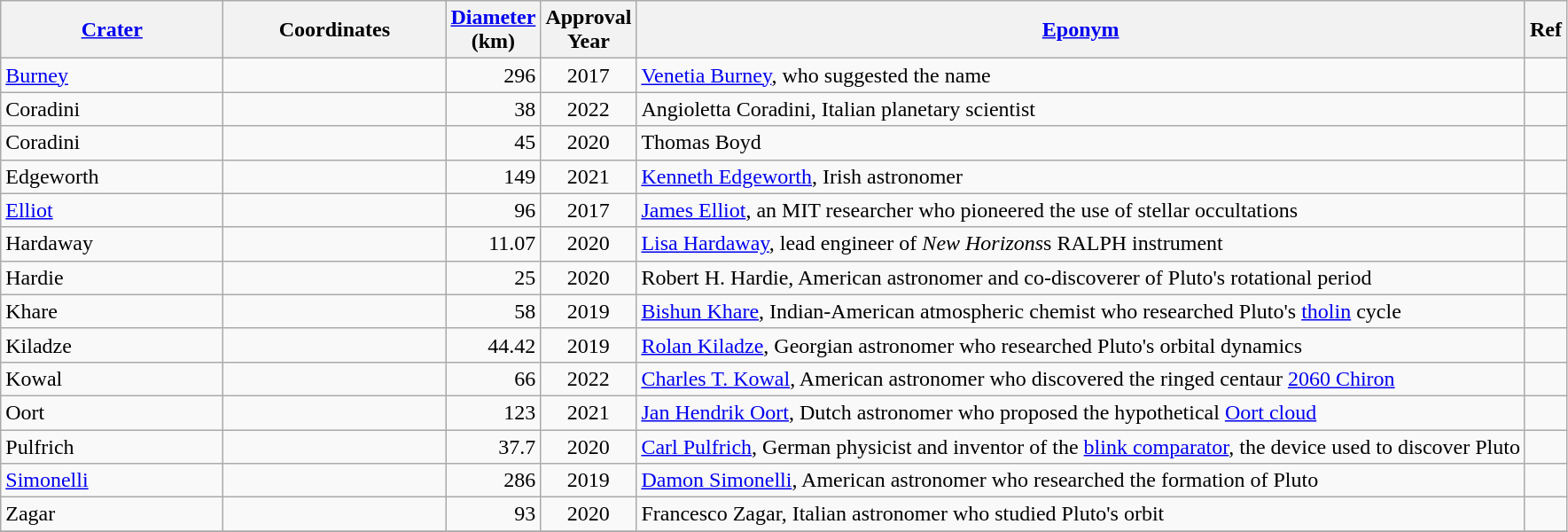<table class="wikitable sortable" style="min-width: 90%">
<tr>
<th style="width:10em"><a href='#'>Crater</a></th>
<th style="width:10em">Coordinates</th>
<th><a href='#'>Diameter</a><br>(km)</th>
<th>Approval<br>Year</th>
<th class="unsortable"><a href='#'>Eponym</a></th>
<th class="unsortable">Ref</th>
</tr>
<tr id="Burney ">
<td><a href='#'>Burney</a></td>
<td></td>
<td align=right>296</td>
<td align=center>2017</td>
<td><a href='#'>Venetia Burney</a>, who suggested the name </td>
<td></td>
</tr>
<tr id="Coradini">
<td>Coradini</td>
<td></td>
<td align=right>38</td>
<td align=center>2022</td>
<td>Angioletta Coradini, Italian planetary scientist</td>
<td></td>
</tr>
<tr id="Coughlin">
<td>Coradini</td>
<td></td>
<td align=right>45</td>
<td align=center>2020</td>
<td>Thomas Boyd</td>
<td></td>
</tr>
<tr id="Edgeworth">
<td>Edgeworth</td>
<td></td>
<td align=right>149</td>
<td align=center>2021</td>
<td><a href='#'>Kenneth Edgeworth</a>, Irish astronomer</td>
<td></td>
</tr>
<tr id="Elliot">
<td><a href='#'>Elliot</a></td>
<td></td>
<td align=right>96</td>
<td align=center>2017</td>
<td><a href='#'>James Elliot</a>, an MIT researcher who pioneered the use of stellar occultations</td>
<td></td>
</tr>
<tr id="Hardaway">
<td>Hardaway</td>
<td></td>
<td align=right>11.07</td>
<td align=center>2020</td>
<td><a href='#'>Lisa Hardaway</a>, lead engineer of <em>New Horizons</em>s RALPH instrument</td>
<td></td>
</tr>
<tr id="Hardie">
<td>Hardie</td>
<td></td>
<td align=right>25</td>
<td align=center>2020</td>
<td>Robert H. Hardie, American astronomer and co-discoverer of Pluto's rotational period</td>
<td></td>
</tr>
<tr id="Khare">
<td>Khare</td>
<td></td>
<td align=right>58</td>
<td align=center>2019</td>
<td><a href='#'>Bishun Khare</a>, Indian-American atmospheric chemist who researched Pluto's <a href='#'>tholin</a> cycle</td>
<td></td>
</tr>
<tr id="Kiladze">
<td>Kiladze</td>
<td></td>
<td align=right>44.42</td>
<td align=center>2019</td>
<td><a href='#'>Rolan Kiladze</a>, Georgian astronomer who researched Pluto's orbital dynamics</td>
<td></td>
</tr>
<tr id="Kowal">
<td>Kowal</td>
<td></td>
<td align=right>66</td>
<td align=center>2022</td>
<td><a href='#'>Charles T. Kowal</a>, American astronomer who discovered the ringed centaur <a href='#'>2060 Chiron</a></td>
<td></td>
</tr>
<tr id="Oort">
<td>Oort</td>
<td></td>
<td align=right>123</td>
<td align=center>2021</td>
<td><a href='#'>Jan Hendrik Oort</a>, Dutch astronomer who proposed the hypothetical <a href='#'>Oort cloud</a></td>
<td></td>
</tr>
<tr id="Pulfrich">
<td>Pulfrich</td>
<td></td>
<td align=right>37.7</td>
<td align=center>2020</td>
<td><a href='#'>Carl Pulfrich</a>, German physicist and inventor of the <a href='#'>blink comparator</a>, the device used to discover Pluto</td>
<td></td>
</tr>
<tr id="Simonelli">
<td><a href='#'>Simonelli</a></td>
<td></td>
<td align=right>286</td>
<td align=center>2019</td>
<td><a href='#'>Damon Simonelli</a>, American astronomer who researched the formation of Pluto</td>
<td></td>
</tr>
<tr id="Zagar">
<td>Zagar</td>
<td></td>
<td align=right>93</td>
<td align=center>2020</td>
<td>Francesco Zagar, Italian astronomer who studied Pluto's orbit</td>
<td></td>
</tr>
<tr id="craterName">
</tr>
</table>
